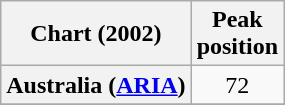<table class="wikitable sortable plainrowheaders" style="text-align:center">
<tr>
<th scope="col">Chart (2002)</th>
<th scope="col">Peak<br>position</th>
</tr>
<tr>
<th scope="row">Australia (<a href='#'>ARIA</a>)</th>
<td>72</td>
</tr>
<tr>
</tr>
<tr>
</tr>
<tr>
</tr>
<tr>
</tr>
<tr>
</tr>
<tr>
</tr>
<tr>
</tr>
<tr>
</tr>
</table>
